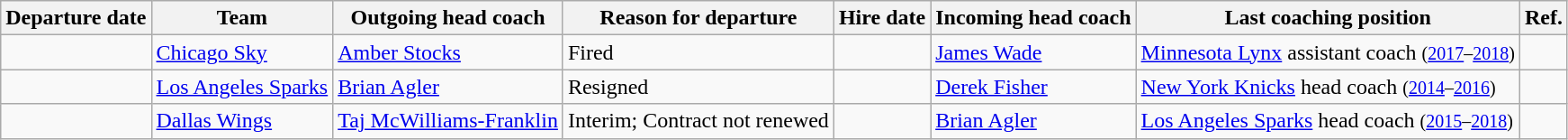<table class="wikitable sortable">
<tr>
<th>Departure date</th>
<th>Team</th>
<th>Outgoing head coach</th>
<th>Reason for departure</th>
<th>Hire date</th>
<th>Incoming head coach</th>
<th class="unsortable">Last coaching position</th>
<th class="unsortable">Ref.</th>
</tr>
<tr>
<td align=center></td>
<td><a href='#'>Chicago Sky</a></td>
<td> <a href='#'>Amber Stocks</a></td>
<td>Fired</td>
<td align=center></td>
<td> <a href='#'>James Wade</a></td>
<td><a href='#'>Minnesota Lynx</a> assistant coach <small>(<a href='#'>2017</a>–<a href='#'>2018</a>)</small></td>
<td></td>
</tr>
<tr>
<td align=center></td>
<td><a href='#'>Los Angeles Sparks</a></td>
<td> <a href='#'>Brian Agler</a></td>
<td>Resigned</td>
<td align=center></td>
<td> <a href='#'>Derek Fisher</a></td>
<td><a href='#'>New York Knicks</a> head coach <small>(<a href='#'>2014</a>–<a href='#'>2016</a>)</small></td>
<td></td>
</tr>
<tr>
<td align=center></td>
<td><a href='#'>Dallas Wings</a></td>
<td> <a href='#'>Taj McWilliams-Franklin</a></td>
<td>Interim; Contract not renewed</td>
<td align=center></td>
<td> <a href='#'>Brian Agler</a></td>
<td><a href='#'>Los Angeles Sparks</a> head coach <small>(<a href='#'>2015</a>–<a href='#'>2018</a>)</small></td>
<td></td>
</tr>
</table>
